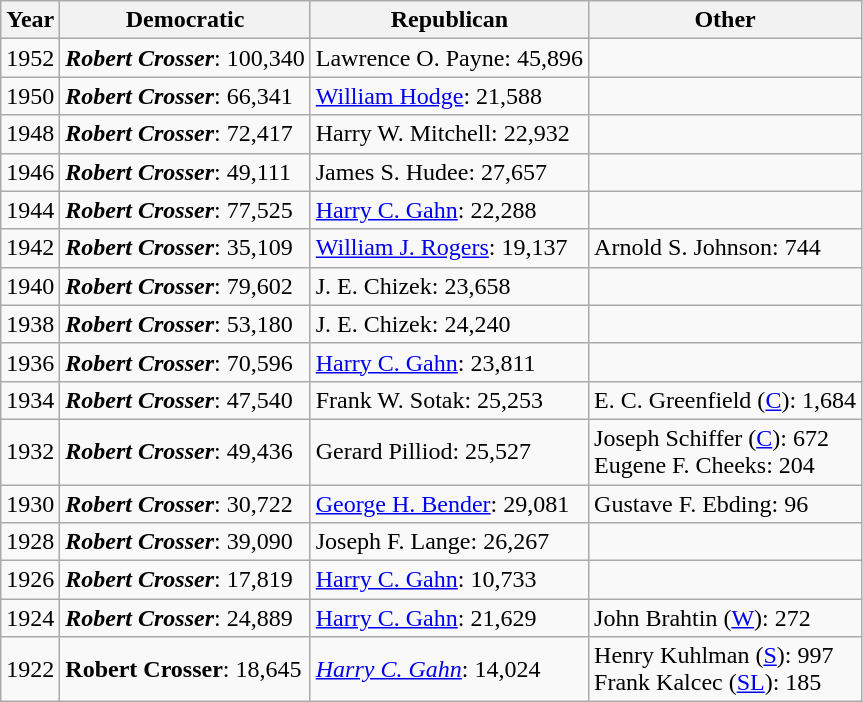<table class="wikitable">
<tr>
<th>Year</th>
<th>Democratic</th>
<th>Republican</th>
<th>Other</th>
</tr>
<tr>
<td>1952</td>
<td><strong><em>Robert Crosser</em></strong>: 100,340</td>
<td>Lawrence O. Payne: 45,896</td>
<td> </td>
</tr>
<tr>
<td>1950</td>
<td><strong><em>Robert Crosser</em></strong>: 66,341</td>
<td><a href='#'>William Hodge</a>: 21,588</td>
<td> </td>
</tr>
<tr>
<td>1948</td>
<td><strong><em>Robert Crosser</em></strong>: 72,417</td>
<td>Harry W. Mitchell: 22,932</td>
<td> </td>
</tr>
<tr>
<td>1946</td>
<td><strong><em>Robert Crosser</em></strong>: 49,111</td>
<td>James S. Hudee: 27,657</td>
<td> </td>
</tr>
<tr>
<td>1944</td>
<td><strong><em>Robert Crosser</em></strong>: 77,525</td>
<td><a href='#'>Harry C. Gahn</a>: 22,288</td>
<td> </td>
</tr>
<tr>
<td>1942</td>
<td><strong><em>Robert Crosser</em></strong>: 35,109</td>
<td><a href='#'>William J. Rogers</a>: 19,137</td>
<td>Arnold S. Johnson: 744</td>
</tr>
<tr>
<td>1940</td>
<td><strong><em>Robert Crosser</em></strong>: 79,602</td>
<td>J. E. Chizek: 23,658</td>
<td> </td>
</tr>
<tr>
<td>1938</td>
<td><strong><em>Robert Crosser</em></strong>: 53,180</td>
<td>J. E. Chizek: 24,240</td>
<td> </td>
</tr>
<tr>
<td>1936</td>
<td><strong><em>Robert Crosser</em></strong>: 70,596</td>
<td><a href='#'>Harry C. Gahn</a>: 23,811</td>
<td> </td>
</tr>
<tr>
<td>1934</td>
<td><strong><em>Robert Crosser</em></strong>: 47,540</td>
<td>Frank W. Sotak: 25,253</td>
<td>E. C. Greenfield (<a href='#'>C</a>): 1,684</td>
</tr>
<tr>
<td>1932</td>
<td><strong><em>Robert Crosser</em></strong>: 49,436</td>
<td>Gerard Pilliod: 25,527</td>
<td>Joseph Schiffer (<a href='#'>C</a>): 672<br>Eugene F. Cheeks: 204</td>
</tr>
<tr>
<td>1930</td>
<td><strong><em>Robert Crosser</em></strong>: 30,722</td>
<td><a href='#'>George H. Bender</a>: 29,081</td>
<td>Gustave F. Ebding: 96</td>
</tr>
<tr>
<td>1928</td>
<td><strong><em>Robert Crosser</em></strong>: 39,090</td>
<td>Joseph F. Lange: 26,267</td>
<td> </td>
</tr>
<tr>
<td>1926</td>
<td><strong><em>Robert Crosser</em></strong>: 17,819</td>
<td><a href='#'>Harry C. Gahn</a>: 10,733</td>
<td> </td>
</tr>
<tr>
<td>1924</td>
<td><strong><em>Robert Crosser</em></strong>: 24,889</td>
<td><a href='#'>Harry C. Gahn</a>: 21,629</td>
<td>John Brahtin (<a href='#'>W</a>): 272</td>
</tr>
<tr>
<td>1922</td>
<td><strong>Robert Crosser</strong>: 18,645</td>
<td><em><a href='#'>Harry C. Gahn</a></em>: 14,024</td>
<td>Henry Kuhlman (<a href='#'>S</a>): 997<br>Frank Kalcec (<a href='#'>SL</a>): 185</td>
</tr>
</table>
